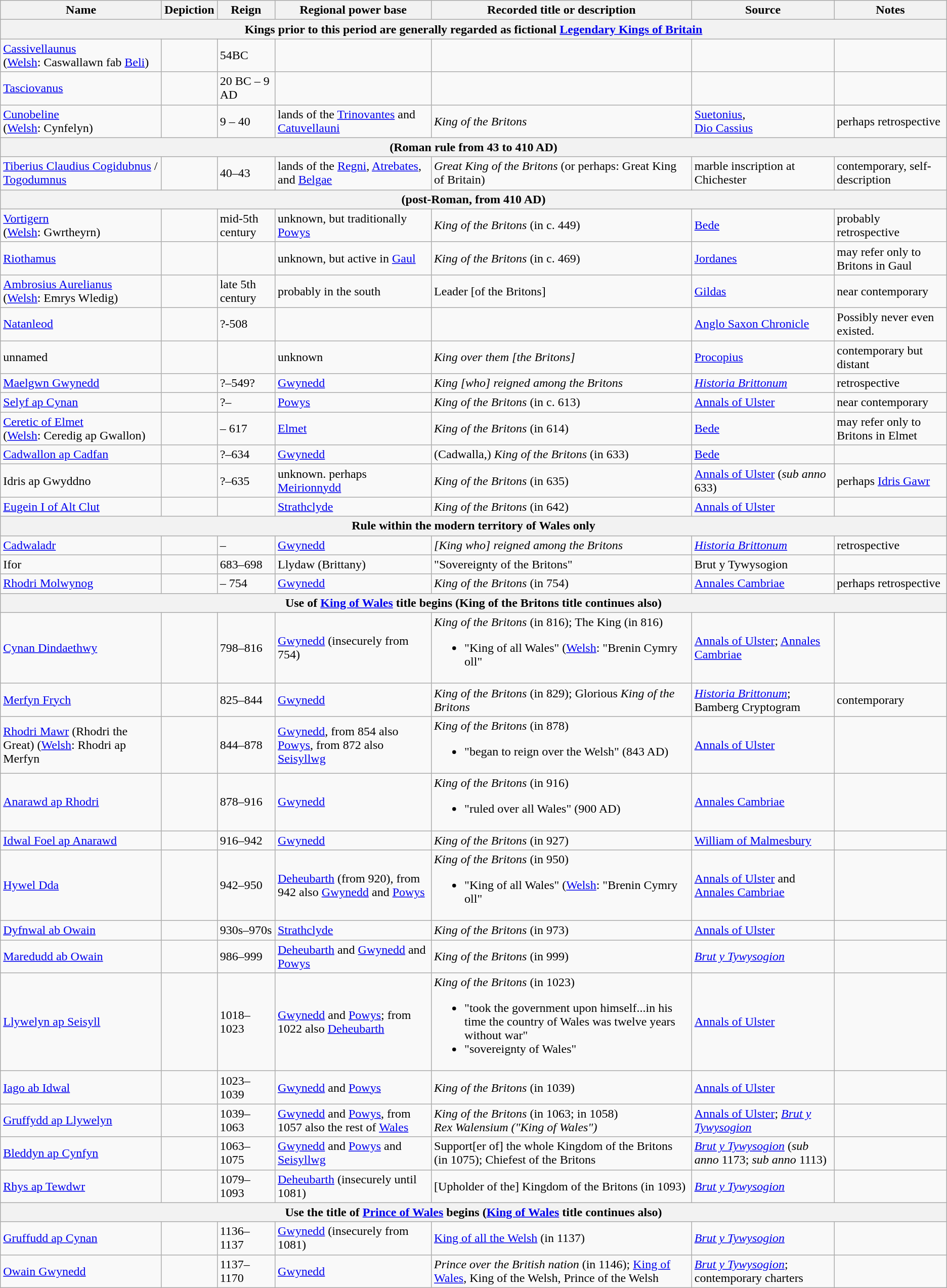<table class="wikitable">
<tr>
<th>Name</th>
<th>Depiction</th>
<th>Reign</th>
<th>Regional power base</th>
<th>Recorded title or description</th>
<th>Source</th>
<th>Notes</th>
</tr>
<tr>
<th colspan="7">Kings prior to this period are generally regarded as fictional <a href='#'>Legendary Kings of Britain</a></th>
</tr>
<tr>
<td><a href='#'>Cassivellaunus</a><br>(<a href='#'>Welsh</a>: Caswallawn fab <a href='#'>Beli</a>)</td>
<td></td>
<td>54BC</td>
<td></td>
<td></td>
<td></td>
<td></td>
</tr>
<tr>
<td><a href='#'>Tasciovanus</a></td>
<td></td>
<td>20 BC – 9 AD</td>
<td></td>
<td></td>
<td></td>
<td></td>
</tr>
<tr>
<td><a href='#'>Cunobeline</a><br>(<a href='#'>Welsh</a>: Cynfelyn)</td>
<td></td>
<td>9 –  40</td>
<td>lands of the <a href='#'>Trinovantes</a> and <a href='#'>Catuvellauni</a></td>
<td><em>King of the Britons</em></td>
<td><a href='#'>Suetonius</a>, <br><a href='#'>Dio Cassius</a></td>
<td>perhaps retrospective</td>
</tr>
<tr>
<th colspan="7" style="text-align: center">(Roman rule from 43 to 410 AD)</th>
</tr>
<tr>
<td><a href='#'>Tiberius Claudius Cogidubnus</a> / <a href='#'>Togodumnus</a></td>
<td></td>
<td>40–43</td>
<td>lands of the <a href='#'>Regni</a>, <a href='#'>Atrebates</a>, and <a href='#'>Belgae</a></td>
<td><em>Great King of the Britons</em> (or perhaps: Great King of Britain)</td>
<td>marble inscription at Chichester</td>
<td>contemporary, self-description</td>
</tr>
<tr>
<th colspan="7" style="text-align: center">(post-Roman, from 410 AD)</th>
</tr>
<tr>
<td><a href='#'>Vortigern</a><br>(<a href='#'>Welsh</a>: Gwrtheyrn)</td>
<td></td>
<td>mid-5th century</td>
<td>unknown, but traditionally <a href='#'>Powys</a></td>
<td><em>King of the Britons</em> (in c. 449)</td>
<td><a href='#'>Bede</a></td>
<td>probably retrospective</td>
</tr>
<tr>
<td><a href='#'>Riothamus</a></td>
<td></td>
<td></td>
<td>unknown, but active in <a href='#'>Gaul</a></td>
<td><em>King of the Britons</em> (in c. 469)</td>
<td><a href='#'>Jordanes</a></td>
<td>may refer only to Britons in Gaul</td>
</tr>
<tr>
<td><a href='#'>Ambrosius Aurelianus</a><br>(<a href='#'>Welsh</a>: Emrys Wledig)</td>
<td></td>
<td>late 5th century</td>
<td>probably in the south</td>
<td>Leader [of the Britons]</td>
<td><a href='#'>Gildas</a></td>
<td>near contemporary</td>
</tr>
<tr>
<td><a href='#'>Natanleod</a></td>
<td></td>
<td>?-508</td>
<td></td>
<td></td>
<td><a href='#'>Anglo Saxon Chronicle</a></td>
<td>Possibly never even existed.</td>
</tr>
<tr>
<td>unnamed</td>
<td></td>
<td></td>
<td>unknown</td>
<td><em>King over them [the Britons]</em></td>
<td><a href='#'>Procopius</a></td>
<td>contemporary but distant</td>
</tr>
<tr>
<td><a href='#'>Maelgwn Gwynedd</a></td>
<td></td>
<td>?–549?</td>
<td><a href='#'>Gwynedd</a></td>
<td><em>King [who] reigned among the Britons</em></td>
<td><em><a href='#'>Historia Brittonum</a></em></td>
<td>retrospective</td>
</tr>
<tr>
<td><a href='#'>Selyf ap Cynan</a></td>
<td></td>
<td>?– </td>
<td><a href='#'>Powys</a></td>
<td><em>King of the Britons</em> (in c. 613)</td>
<td><a href='#'>Annals of Ulster</a></td>
<td>near contemporary</td>
</tr>
<tr>
<td><a href='#'>Ceretic of Elmet</a><br>(<a href='#'>Welsh</a>: Ceredig ap Gwallon)</td>
<td></td>
<td> – 617</td>
<td><a href='#'>Elmet</a></td>
<td><em>King of the Britons</em> (in 614)</td>
<td><a href='#'>Bede</a></td>
<td>may refer only to Britons in Elmet</td>
</tr>
<tr>
<td><a href='#'>Cadwallon ap Cadfan</a></td>
<td></td>
<td>?–634</td>
<td><a href='#'>Gwynedd</a></td>
<td>(Cadwalla,) <em>King of the Britons</em> (in 633)</td>
<td><a href='#'>Bede</a></td>
<td></td>
</tr>
<tr>
<td>Idris ap Gwyddno</td>
<td></td>
<td>?–635</td>
<td>unknown. perhaps <a href='#'>Meirionnydd</a></td>
<td><em>King of the Britons</em> (in 635)</td>
<td><a href='#'>Annals of Ulster</a> (<em>sub anno</em> 633)</td>
<td>perhaps <a href='#'>Idris Gawr</a></td>
</tr>
<tr>
<td><a href='#'>Eugein I of Alt Clut</a></td>
<td></td>
<td></td>
<td><a href='#'>Strathclyde</a></td>
<td><em>King of the Britons</em> (in 642)</td>
<td><a href='#'>Annals of Ulster</a></td>
<td></td>
</tr>
<tr>
<th colspan="7"><strong>Rule within the modern territory of Wales only</strong></th>
</tr>
<tr>
<td><a href='#'>Cadwaladr</a></td>
<td></td>
<td> – </td>
<td><a href='#'>Gwynedd</a></td>
<td><em>[King who] reigned among the Britons</em></td>
<td><em><a href='#'>Historia Brittonum</a></em></td>
<td>retrospective</td>
</tr>
<tr>
<td>Ifor</td>
<td></td>
<td>683–698</td>
<td>Llydaw (Brittany)</td>
<td>"Sovereignty of the Britons"</td>
<td>Brut y Tywysogion</td>
<td></td>
</tr>
<tr>
<td><a href='#'>Rhodri Molwynog</a></td>
<td></td>
<td> – 754</td>
<td><a href='#'>Gwynedd</a></td>
<td><em>King of the Britons</em> (in 754)</td>
<td><a href='#'>Annales Cambriae</a></td>
<td>perhaps retrospective</td>
</tr>
<tr>
<th colspan="7">Use of <a href='#'>King of Wales</a> title begins (King of the Britons title continues also)</th>
</tr>
<tr>
<td><a href='#'>Cynan Dindaethwy</a></td>
<td></td>
<td>798–816</td>
<td><a href='#'>Gwynedd</a> (insecurely from 754)</td>
<td><em>King of the Britons</em> (in 816); The King (in 816)<br><ul><li>"King of all Wales" (<a href='#'>Welsh</a>: "Brenin Cymry oll"</li></ul></td>
<td><a href='#'>Annals of Ulster</a>; <a href='#'>Annales Cambriae</a></td>
<td></td>
</tr>
<tr>
<td><a href='#'>Merfyn Frych</a></td>
<td></td>
<td>825–844</td>
<td><a href='#'>Gwynedd</a></td>
<td><em>King of the Britons</em> (in 829); Glorious <em>King of the Britons</em></td>
<td><em><a href='#'>Historia Brittonum</a></em>; Bamberg Cryptogram</td>
<td>contemporary</td>
</tr>
<tr>
<td><a href='#'>Rhodri Mawr</a> (Rhodri the Great) (<a href='#'>Welsh</a>: Rhodri ap Merfyn</td>
<td></td>
<td>844–878</td>
<td><a href='#'>Gwynedd</a>, from 854 also <a href='#'>Powys</a>, from 872 also <a href='#'>Seisyllwg</a></td>
<td><em>King of the Britons</em> (in 878)<br><ul><li>"began to reign over the Welsh" (843 AD)</li></ul></td>
<td><a href='#'>Annals of Ulster</a></td>
<td></td>
</tr>
<tr>
<td><a href='#'>Anarawd ap Rhodri</a></td>
<td></td>
<td>878–916</td>
<td><a href='#'>Gwynedd</a></td>
<td><em>King of the Britons</em> (in 916)<br><ul><li>"ruled over all Wales" (900 AD)</li></ul></td>
<td><a href='#'>Annales Cambriae</a></td>
<td></td>
</tr>
<tr>
<td><a href='#'>Idwal Foel ap Anarawd</a></td>
<td></td>
<td>916–942</td>
<td><a href='#'>Gwynedd</a></td>
<td><em>King of the Britons</em> (in 927)</td>
<td><a href='#'>William of Malmesbury</a></td>
<td></td>
</tr>
<tr>
<td><a href='#'>Hywel Dda</a></td>
<td></td>
<td>942–950</td>
<td><a href='#'>Deheubarth</a> (from 920), from 942 also <a href='#'>Gwynedd</a> and <a href='#'>Powys</a></td>
<td><em>King of the Britons</em> (in 950)<br><ul><li>"King of all Wales" (<a href='#'>Welsh</a>: "Brenin Cymry oll"</li></ul></td>
<td><a href='#'>Annals of Ulster</a> and <a href='#'>Annales Cambriae</a></td>
<td></td>
</tr>
<tr>
<td><a href='#'>Dyfnwal ab Owain</a></td>
<td></td>
<td>930s–970s</td>
<td><a href='#'>Strathclyde</a></td>
<td><em>King of the Britons</em> (in 973)</td>
<td><a href='#'>Annals of Ulster</a></td>
<td></td>
</tr>
<tr>
<td><a href='#'>Maredudd ab Owain</a></td>
<td></td>
<td>986–999</td>
<td><a href='#'>Deheubarth</a> and <a href='#'>Gwynedd</a> and <a href='#'>Powys</a></td>
<td><em>King of the Britons</em> (in 999)</td>
<td><em><a href='#'>Brut y Tywysogion</a></em></td>
<td></td>
</tr>
<tr>
<td><a href='#'>Llywelyn ap Seisyll</a></td>
<td></td>
<td>1018–1023</td>
<td><a href='#'>Gwynedd</a> and <a href='#'>Powys</a>; from 1022 also <a href='#'>Deheubarth</a></td>
<td><em>King of the Britons</em> (in 1023)<br><ul><li>"took the government upon himself...in his time the country of Wales was twelve years without war"</li><li>"sovereignty of Wales"</li></ul></td>
<td><a href='#'>Annals of Ulster</a></td>
<td></td>
</tr>
<tr>
<td><a href='#'>Iago ab Idwal</a></td>
<td></td>
<td>1023–1039</td>
<td><a href='#'>Gwynedd</a> and <a href='#'>Powys</a></td>
<td><em>King of the Britons</em> (in 1039)</td>
<td><a href='#'>Annals of Ulster</a></td>
<td></td>
</tr>
<tr>
<td><a href='#'>Gruffydd ap Llywelyn</a></td>
<td></td>
<td>1039–1063</td>
<td><a href='#'>Gwynedd</a> and <a href='#'>Powys</a>, from 1057 also the rest of <a href='#'>Wales</a></td>
<td><em>King of the Britons</em> (in 1063; in 1058)<br><em>Rex Walensium ("King of Wales")</em></td>
<td><a href='#'>Annals of Ulster</a>; <em><a href='#'>Brut y Tywysogion</a></em></td>
<td></td>
</tr>
<tr>
<td><a href='#'>Bleddyn ap Cynfyn</a></td>
<td></td>
<td>1063–1075</td>
<td><a href='#'>Gwynedd</a> and <a href='#'>Powys</a> and <a href='#'>Seisyllwg</a></td>
<td>Support[er of] the whole Kingdom of the Britons (in 1075); Chiefest of the Britons</td>
<td><em><a href='#'>Brut y Tywysogion</a></em> (<em>sub anno</em> 1173; <em>sub anno</em> 1113)</td>
<td></td>
</tr>
<tr>
<td><a href='#'>Rhys ap Tewdwr</a></td>
<td></td>
<td>1079–1093</td>
<td><a href='#'>Deheubarth</a> (insecurely until 1081)</td>
<td>[Upholder of the] Kingdom of the Britons (in 1093)</td>
<td><em><a href='#'>Brut y Tywysogion</a></em></td>
<td></td>
</tr>
<tr>
<th colspan="7">Use the title of <a href='#'>Prince of Wales</a> begins (<a href='#'>King of Wales</a> title continues also)</th>
</tr>
<tr>
<td><a href='#'>Gruffudd ap Cynan</a></td>
<td></td>
<td>1136–1137</td>
<td><a href='#'>Gwynedd</a> (insecurely from 1081)</td>
<td><a href='#'>King of all the Welsh</a> (in 1137)</td>
<td><em><a href='#'>Brut y Tywysogion</a></em></td>
<td></td>
</tr>
<tr>
<td><a href='#'>Owain Gwynedd</a></td>
<td></td>
<td>1137–1170</td>
<td><a href='#'>Gwynedd</a></td>
<td><em>Prince over the British nation</em> (in 1146); <a href='#'>King of Wales</a>, King of the Welsh, Prince of the Welsh</td>
<td><em><a href='#'>Brut y Tywysogion</a></em>; contemporary charters</td>
<td></td>
</tr>
</table>
